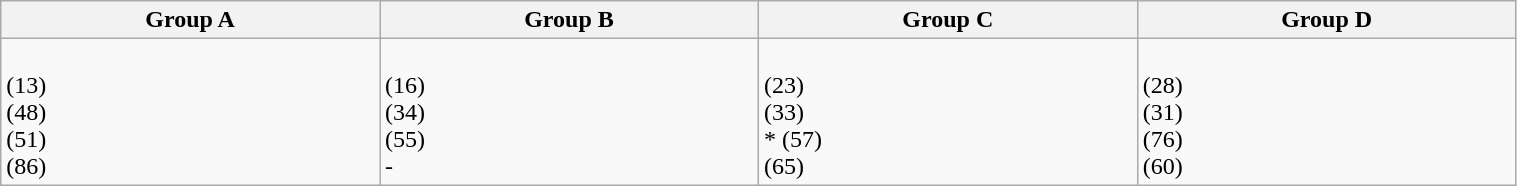<table class="wikitable" width=80%>
<tr>
<th width=25%>Group A</th>
<th width=25%>Group B</th>
<th width=25%>Group C</th>
<th width=25%>Group D</th>
</tr>
<tr>
<td><br> (13)<br>
 (48)<br>
 (51)<br>
 (86)</td>
<td><br> (16)<br>
 (34)<br>
 (55)<br>
-</td>
<td><br> (23)<br>
 (33)<br>
<s></s>* (57)<br>
 (65)</td>
<td><br> (28)<br>
 (31)<br>
 (76)<br>
 (60)</td>
</tr>
</table>
